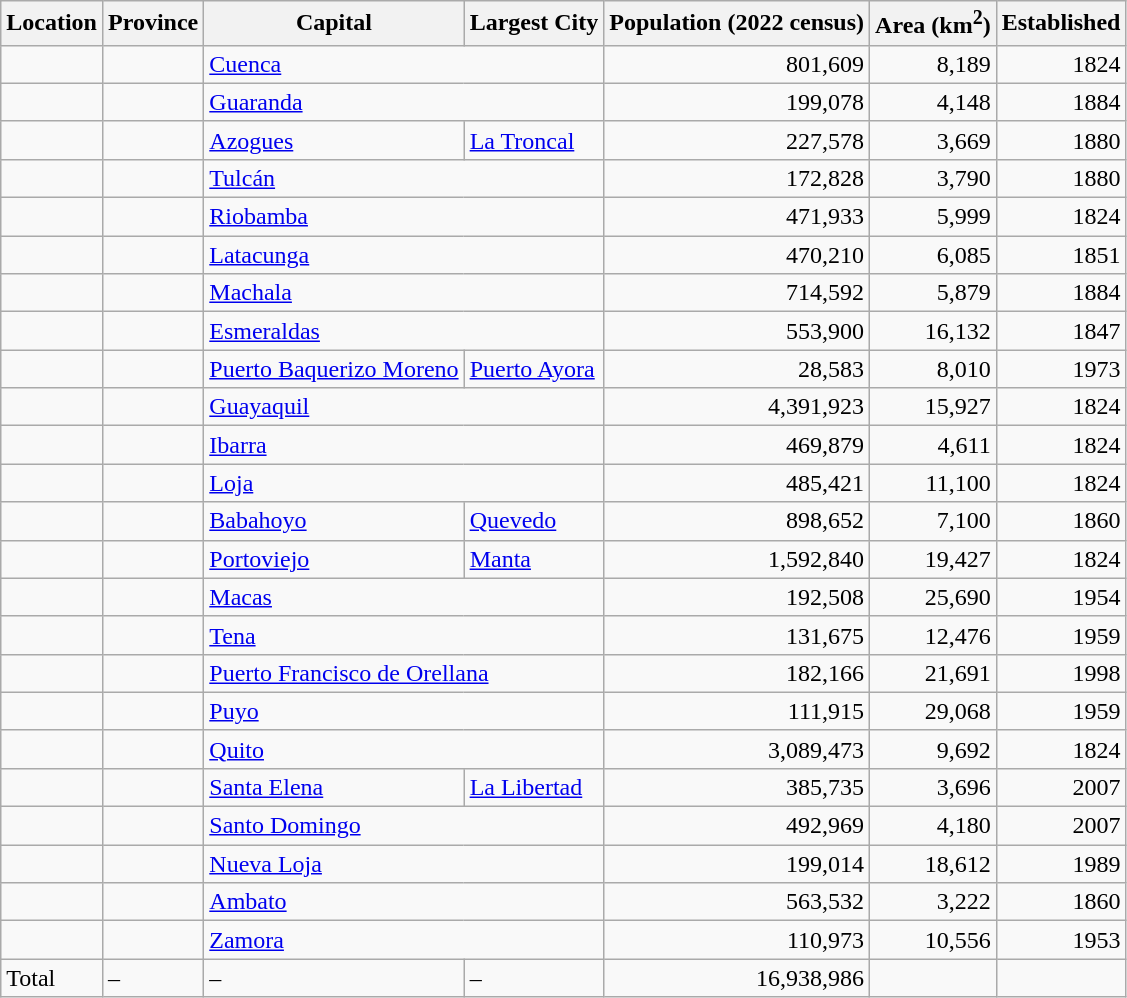<table class="wikitable sortable">
<tr>
<th>Location</th>
<th>Province</th>
<th scope="col">Capital</th>
<th scope="col">Largest City </th>
<th>Population (2022 census)</th>
<th>Area (km<sup>2</sup>)</th>
<th>Established</th>
</tr>
<tr>
<td></td>
<td></td>
<td colspan=2><a href='#'>Cuenca</a></td>
<td align="right">801,609</td>
<td align="right">8,189</td>
<td align="right">1824</td>
</tr>
<tr>
<td></td>
<td></td>
<td colspan=2><a href='#'>Guaranda</a></td>
<td align="right">199,078</td>
<td align="right">4,148</td>
<td align="right">1884</td>
</tr>
<tr>
<td></td>
<td></td>
<td><a href='#'>Azogues</a></td>
<td><a href='#'>La Troncal</a></td>
<td align="right">227,578</td>
<td align="right">3,669</td>
<td align="right">1880</td>
</tr>
<tr>
<td></td>
<td></td>
<td colspan=2><a href='#'>Tulcán</a></td>
<td align="right">172,828</td>
<td align="right">3,790</td>
<td align="right">1880</td>
</tr>
<tr>
<td></td>
<td></td>
<td colspan=2><a href='#'>Riobamba</a></td>
<td align="right">471,933</td>
<td align="right">5,999</td>
<td align="right">1824</td>
</tr>
<tr>
<td></td>
<td></td>
<td colspan=2><a href='#'>Latacunga</a></td>
<td align="right">470,210</td>
<td align="right">6,085</td>
<td align="right">1851</td>
</tr>
<tr>
<td></td>
<td></td>
<td colspan=2><a href='#'>Machala</a></td>
<td align="right">714,592</td>
<td align="right">5,879</td>
<td align="right">1884</td>
</tr>
<tr>
<td></td>
<td></td>
<td colspan=2><a href='#'>Esmeraldas</a></td>
<td align="right">553,900</td>
<td align="right">16,132</td>
<td align="right">1847</td>
</tr>
<tr>
<td></td>
<td></td>
<td><a href='#'>Puerto Baquerizo Moreno</a></td>
<td><a href='#'>Puerto Ayora</a></td>
<td align="right">28,583</td>
<td align="right">8,010</td>
<td align="right">1973</td>
</tr>
<tr>
<td></td>
<td></td>
<td colspan=2><a href='#'>Guayaquil</a></td>
<td align="right">4,391,923</td>
<td align="right">15,927</td>
<td align="right">1824</td>
</tr>
<tr>
<td></td>
<td></td>
<td colspan=2><a href='#'>Ibarra</a></td>
<td align="right">469,879</td>
<td align="right">4,611</td>
<td align="right">1824</td>
</tr>
<tr>
<td></td>
<td></td>
<td colspan=2><a href='#'>Loja</a></td>
<td align="right">485,421</td>
<td align="right">11,100</td>
<td align="right">1824</td>
</tr>
<tr>
<td></td>
<td></td>
<td><a href='#'>Babahoyo</a></td>
<td><a href='#'>Quevedo</a></td>
<td align="right">898,652</td>
<td align="right">7,100</td>
<td align="right">1860</td>
</tr>
<tr>
<td></td>
<td></td>
<td><a href='#'>Portoviejo</a></td>
<td><a href='#'>Manta</a></td>
<td align="right">1,592,840</td>
<td align="right">19,427</td>
<td align="right">1824</td>
</tr>
<tr>
<td></td>
<td></td>
<td colspan=2><a href='#'>Macas</a></td>
<td align="right">192,508</td>
<td align="right">25,690</td>
<td align="right">1954</td>
</tr>
<tr>
<td></td>
<td></td>
<td colspan=2><a href='#'>Tena</a></td>
<td align="right">131,675</td>
<td align="right">12,476</td>
<td align="right">1959</td>
</tr>
<tr>
<td></td>
<td></td>
<td colspan=2><a href='#'>Puerto Francisco de Orellana</a></td>
<td align="right">182,166</td>
<td align="right">21,691</td>
<td align="right">1998</td>
</tr>
<tr>
<td></td>
<td></td>
<td colspan=2><a href='#'>Puyo</a></td>
<td align="right">111,915</td>
<td align="right">29,068</td>
<td align="right">1959</td>
</tr>
<tr>
<td></td>
<td></td>
<td colspan=2><a href='#'>Quito</a></td>
<td align="right">3,089,473</td>
<td align="right">9,692</td>
<td align="right">1824</td>
</tr>
<tr>
<td></td>
<td></td>
<td><a href='#'>Santa Elena</a></td>
<td><a href='#'>La Libertad</a></td>
<td align="right">385,735</td>
<td align="right">3,696</td>
<td align="right">2007</td>
</tr>
<tr>
<td></td>
<td></td>
<td colspan=2><a href='#'>Santo Domingo</a></td>
<td align="right">492,969</td>
<td align="right">4,180</td>
<td align="right">2007</td>
</tr>
<tr>
<td></td>
<td></td>
<td colspan=2><a href='#'>Nueva Loja</a></td>
<td align="right">199,014</td>
<td align="right">18,612</td>
<td align="right">1989</td>
</tr>
<tr>
<td></td>
<td></td>
<td colspan=2><a href='#'>Ambato</a></td>
<td align="right">563,532</td>
<td align="right">3,222</td>
<td align="right">1860</td>
</tr>
<tr>
<td></td>
<td></td>
<td colspan=2><a href='#'>Zamora</a></td>
<td align="right">110,973</td>
<td align="right">10,556</td>
<td align="right">1953</td>
</tr>
<tr>
<td>Total</td>
<td>–</td>
<td>–</td>
<td>–</td>
<td align="right">16,938,986</td>
<td align="right"></td>
<td align="right"></td>
</tr>
</table>
